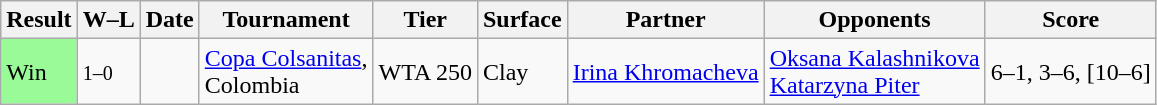<table class="sortable wikitable">
<tr>
<th>Result</th>
<th class="unsortable">W–L</th>
<th>Date</th>
<th>Tournament</th>
<th>Tier</th>
<th>Surface</th>
<th>Partner</th>
<th>Opponents</th>
<th class="unsortable">Score</th>
</tr>
<tr>
<td bgcolor=98FB98>Win</td>
<td><small>1–0</small></td>
<td><a href='#'></a></td>
<td><a href='#'>Copa Colsanitas</a>, <br>Colombia</td>
<td>WTA 250</td>
<td>Clay</td>
<td> <a href='#'>Irina Khromacheva</a></td>
<td> <a href='#'>Oksana Kalashnikova</a> <br>  <a href='#'>Katarzyna Piter</a></td>
<td>6–1, 3–6, [10–6]</td>
</tr>
</table>
